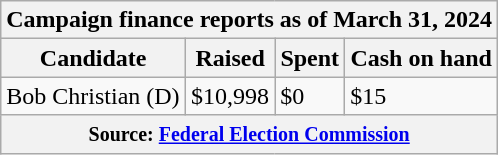<table class="wikitable sortable">
<tr>
<th colspan=4>Campaign finance reports as of March 31, 2024</th>
</tr>
<tr style="text-align:center;">
<th>Candidate</th>
<th>Raised</th>
<th>Spent</th>
<th>Cash on hand</th>
</tr>
<tr>
<td>Bob Christian (D)</td>
<td>$10,998</td>
<td>$0</td>
<td>$15</td>
</tr>
<tr>
<th colspan="4"><small>Source: <a href='#'>Federal Election Commission</a></small></th>
</tr>
</table>
